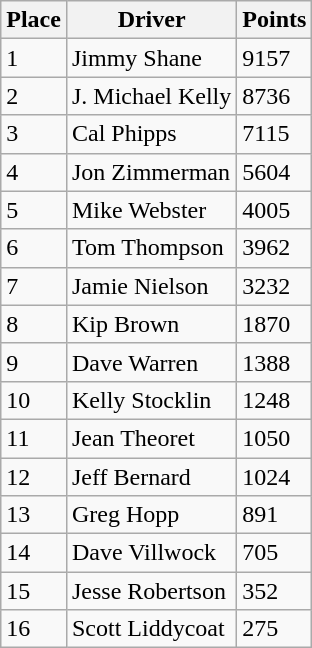<table class="wikitable">
<tr>
<th>Place</th>
<th>Driver</th>
<th>Points</th>
</tr>
<tr>
<td>1</td>
<td>Jimmy Shane</td>
<td>9157</td>
</tr>
<tr>
<td>2</td>
<td>J. Michael Kelly</td>
<td>8736</td>
</tr>
<tr>
<td>3</td>
<td>Cal Phipps</td>
<td>7115</td>
</tr>
<tr>
<td>4</td>
<td>Jon Zimmerman</td>
<td>5604</td>
</tr>
<tr>
<td>5</td>
<td>Mike Webster</td>
<td>4005</td>
</tr>
<tr>
<td>6</td>
<td>Tom Thompson</td>
<td>3962</td>
</tr>
<tr>
<td>7</td>
<td>Jamie Nielson</td>
<td>3232</td>
</tr>
<tr>
<td>8</td>
<td>Kip Brown</td>
<td>1870</td>
</tr>
<tr>
<td>9</td>
<td>Dave Warren</td>
<td>1388</td>
</tr>
<tr>
<td>10</td>
<td>Kelly Stocklin</td>
<td>1248</td>
</tr>
<tr>
<td>11</td>
<td>Jean Theoret</td>
<td>1050</td>
</tr>
<tr>
<td>12</td>
<td>Jeff Bernard</td>
<td>1024</td>
</tr>
<tr>
<td>13</td>
<td>Greg Hopp</td>
<td>891</td>
</tr>
<tr>
<td>14</td>
<td>Dave Villwock</td>
<td>705</td>
</tr>
<tr>
<td>15</td>
<td>Jesse Robertson</td>
<td>352</td>
</tr>
<tr>
<td>16</td>
<td>Scott Liddycoat</td>
<td>275</td>
</tr>
</table>
